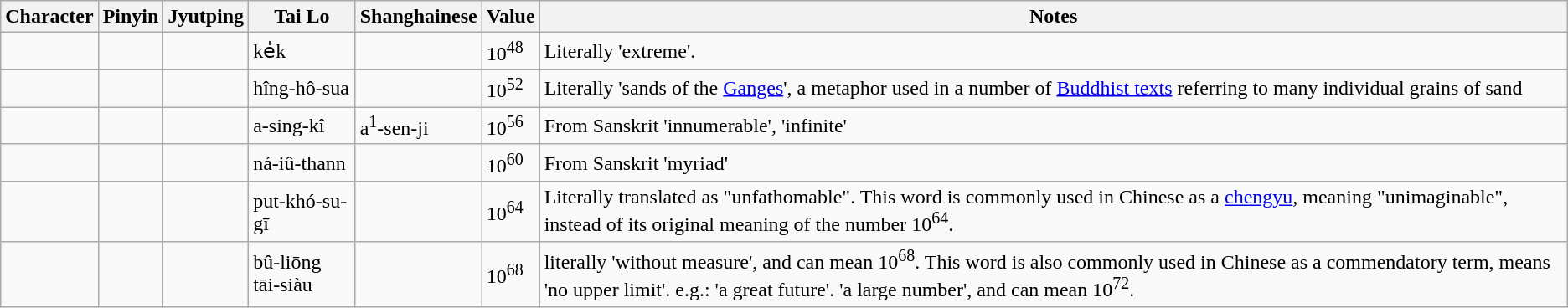<table class="wikitable">
<tr>
<th>Character</th>
<th>Pinyin</th>
<th>Jyutping</th>
<th>Tai Lo</th>
<th>Shanghainese</th>
<th>Value</th>
<th>Notes</th>
</tr>
<tr>
<td></td>
<td></td>
<td></td>
<td>ke̍k</td>
<td></td>
<td>10<sup>48</sup></td>
<td>Literally 'extreme'.</td>
</tr>
<tr>
<td></td>
<td></td>
<td></td>
<td>hîng-hô-sua</td>
<td></td>
<td>10<sup>52</sup></td>
<td>Literally 'sands of the <a href='#'>Ganges</a>', a metaphor used in a number of <a href='#'>Buddhist texts</a> referring to many individual grains of sand</td>
</tr>
<tr>
<td style="text-align:center"></td>
<td></td>
<td></td>
<td>a-sing-kî</td>
<td>a<sup>1</sup>-sen-ji</td>
<td>10<sup>56</sup></td>
<td>From Sanskrit   'innumerable', 'infinite'</td>
</tr>
<tr>
<td style="text-align:center"></td>
<td></td>
<td></td>
<td>ná-iû-thann</td>
<td></td>
<td>10<sup>60</sup></td>
<td>From Sanskrit   'myriad'</td>
</tr>
<tr>
<td></td>
<td></td>
<td></td>
<td>put-khó-su-gī</td>
<td></td>
<td>10<sup>64</sup></td>
<td>Literally translated as "unfathomable". This word is commonly used in Chinese as a <a href='#'>chengyu</a>, meaning "unimaginable", instead of its original meaning of the number 10<sup>64</sup>.</td>
</tr>
<tr>
<td></td>
<td></td>
<td></td>
<td>bû-liōng tāi-siàu</td>
<td></td>
<td>10<sup>68</sup></td>
<td> literally 'without measure', and can mean 10<sup>68</sup>. This word is also commonly used in Chinese as a commendatory term, means 'no upper limit'. e.g.:  'a great future'.  'a large number', and can mean 10<sup>72</sup>.</td>
</tr>
</table>
